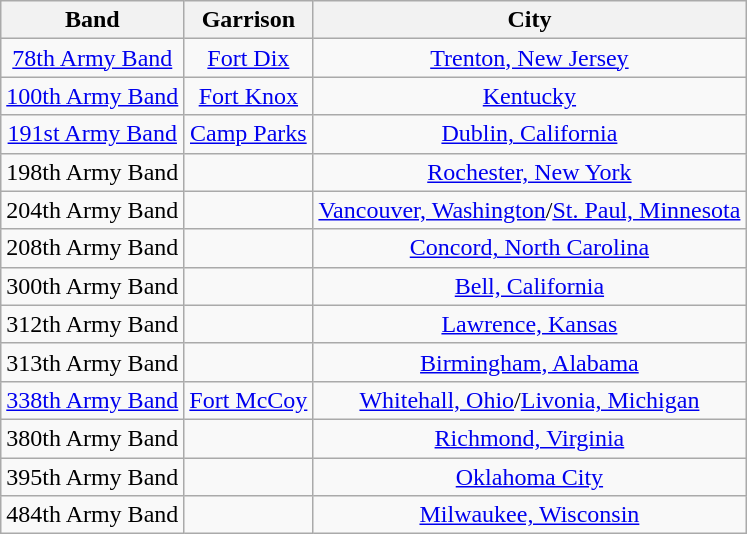<table class="wikitable sortable" style="text-align:center;">
<tr>
<th scope="col">Band</th>
<th scope="col">Garrison<br></th>
<th scope="col" class="unsortable">City</th>
</tr>
<tr>
<td scope="row" data-sort-value=""><a href='#'>78th Army Band</a></td>
<td data-sort-value="0"><a href='#'>Fort Dix</a></td>
<td data-sort-value="0"><a href='#'>Trenton, New Jersey</a></td>
</tr>
<tr>
<td scope="row" data-sort-value=""><a href='#'>100th Army Band</a></td>
<td data-sort-value="0"><a href='#'>Fort Knox</a></td>
<td data-sort-value="0"><a href='#'>Kentucky</a></td>
</tr>
<tr>
<td><a href='#'>191st Army Band</a></td>
<td><a href='#'>Camp Parks</a></td>
<td><a href='#'>Dublin, California</a></td>
</tr>
<tr>
<td>198th Army Band</td>
<td></td>
<td><a href='#'>Rochester, New York</a></td>
</tr>
<tr>
<td>204th Army Band</td>
<td></td>
<td><a href='#'>Vancouver, Washington</a>/<a href='#'>St. Paul, Minnesota</a></td>
</tr>
<tr>
<td>208th Army Band</td>
<td></td>
<td><a href='#'>Concord, North Carolina</a></td>
</tr>
<tr>
<td>300th Army Band</td>
<td></td>
<td><a href='#'>Bell, California</a></td>
</tr>
<tr>
<td>312th Army Band</td>
<td></td>
<td><a href='#'>Lawrence, Kansas</a></td>
</tr>
<tr>
<td>313th Army Band</td>
<td></td>
<td><a href='#'>Birmingham, Alabama</a></td>
</tr>
<tr>
<td><a href='#'>338th Army Band</a></td>
<td><a href='#'>Fort McCoy</a></td>
<td><a href='#'>Whitehall, Ohio</a>/<a href='#'>Livonia, Michigan</a></td>
</tr>
<tr>
<td>380th Army Band</td>
<td></td>
<td><a href='#'>Richmond, Virginia</a></td>
</tr>
<tr>
<td>395th Army Band</td>
<td></td>
<td><a href='#'>Oklahoma City</a></td>
</tr>
<tr>
<td>484th Army Band</td>
<td></td>
<td><a href='#'>Milwaukee, Wisconsin</a></td>
</tr>
</table>
